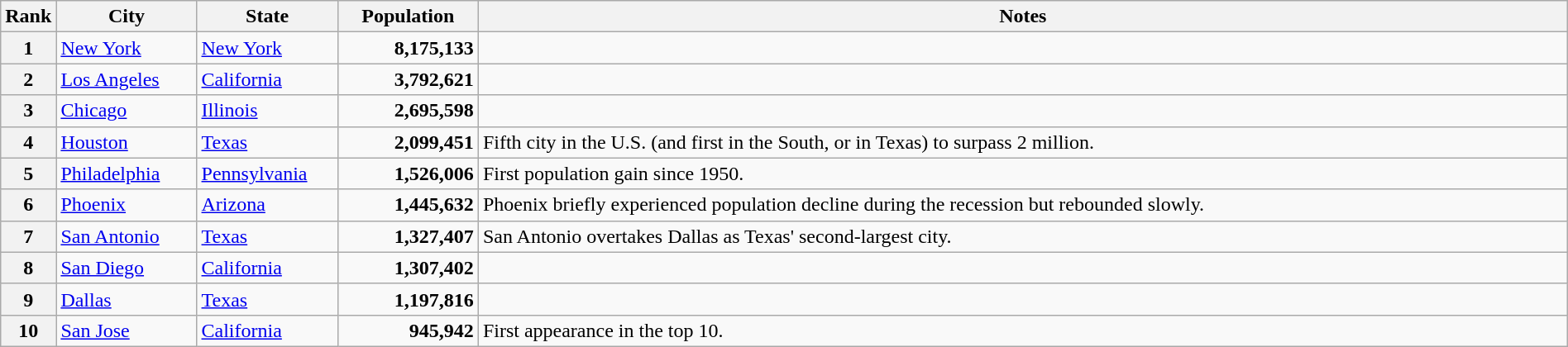<table class="wikitable plainrowheaders" style="width:100%">
<tr>
<th scope="col" style="width:3%;">Rank</th>
<th scope="col" style="width:9%;">City</th>
<th scope="col" style="width:9%;">State</th>
<th scope="col" style="width:9%;">Population</th>
<th scope="col" style="width:70%;">Notes</th>
</tr>
<tr>
<th scope="row">1</th>
<td><a href='#'>New York</a></td>
<td><a href='#'>New York</a></td>
<td align="right"><strong>8,175,133</strong></td>
<td></td>
</tr>
<tr>
<th scope="row">2</th>
<td><a href='#'>Los Angeles</a></td>
<td><a href='#'>California</a></td>
<td align="right"><strong>3,792,621</strong></td>
<td></td>
</tr>
<tr>
<th scope="row">3</th>
<td><a href='#'>Chicago</a></td>
<td><a href='#'>Illinois</a></td>
<td align="right"><strong>2,695,598</strong></td>
<td></td>
</tr>
<tr>
<th scope="row">4</th>
<td><a href='#'>Houston</a></td>
<td><a href='#'>Texas</a></td>
<td align="right"><strong>2,099,451</strong></td>
<td>Fifth city in the U.S. (and first in the South, or in Texas) to surpass 2 million.</td>
</tr>
<tr>
<th scope="row">5</th>
<td><a href='#'>Philadelphia</a></td>
<td><a href='#'>Pennsylvania</a></td>
<td align="right"><strong>1,526,006</strong></td>
<td>First population gain since 1950.</td>
</tr>
<tr>
<th scope="row">6</th>
<td><a href='#'>Phoenix</a></td>
<td><a href='#'>Arizona</a></td>
<td align="right"><strong>1,445,632</strong></td>
<td>Phoenix briefly experienced population decline during the recession but rebounded slowly.</td>
</tr>
<tr>
<th scope="row">7</th>
<td><a href='#'>San Antonio</a></td>
<td><a href='#'>Texas</a></td>
<td align="right"><strong>1,327,407</strong></td>
<td>San Antonio overtakes Dallas as Texas' second-largest city.</td>
</tr>
<tr>
<th scope="row">8</th>
<td><a href='#'>San Diego</a></td>
<td><a href='#'>California</a></td>
<td align="right"><strong>1,307,402</strong></td>
<td></td>
</tr>
<tr>
<th scope="row">9</th>
<td><a href='#'>Dallas</a></td>
<td><a href='#'>Texas</a></td>
<td align="right"><strong>1,197,816</strong></td>
<td></td>
</tr>
<tr>
<th scope="row">10</th>
<td><a href='#'>San Jose</a></td>
<td><a href='#'>California</a></td>
<td align="right"><strong>945,942</strong></td>
<td>First appearance in the top 10.</td>
</tr>
</table>
